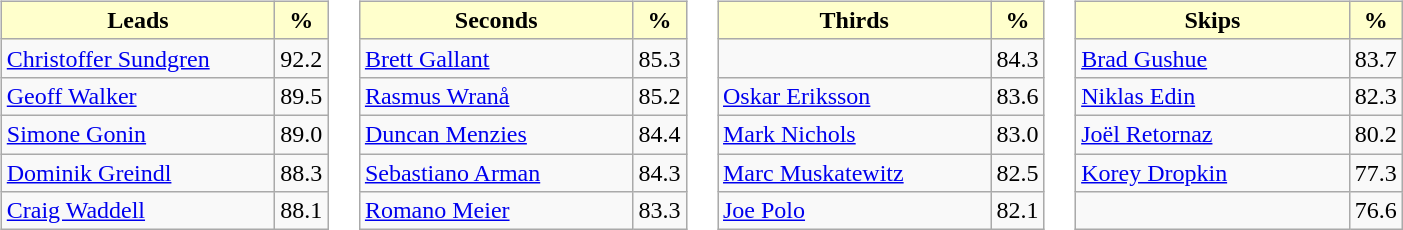<table>
<tr>
<td valign=top><br><table class="wikitable">
<tr>
<th style="background:#ffc; width:175px;">Leads</th>
<th style="background:#ffc;">%</th>
</tr>
<tr>
<td> <a href='#'>Christoffer Sundgren</a></td>
<td>92.2</td>
</tr>
<tr>
<td> <a href='#'>Geoff Walker</a></td>
<td>89.5</td>
</tr>
<tr>
<td> <a href='#'>Simone Gonin</a></td>
<td>89.0</td>
</tr>
<tr>
<td> <a href='#'>Dominik Greindl</a></td>
<td>88.3</td>
</tr>
<tr>
<td> <a href='#'>Craig Waddell</a></td>
<td>88.1</td>
</tr>
</table>
</td>
<td valign=top><br><table class="wikitable">
<tr>
<th style="background:#ffc; width:175px;">Seconds</th>
<th style="background:#ffc;">%</th>
</tr>
<tr>
<td> <a href='#'>Brett Gallant</a></td>
<td>85.3</td>
</tr>
<tr>
<td> <a href='#'>Rasmus Wranå</a></td>
<td>85.2</td>
</tr>
<tr>
<td> <a href='#'>Duncan Menzies</a></td>
<td>84.4</td>
</tr>
<tr>
<td> <a href='#'>Sebastiano Arman</a></td>
<td>84.3</td>
</tr>
<tr>
<td> <a href='#'>Romano Meier</a></td>
<td>83.3</td>
</tr>
</table>
</td>
<td valign=top><br><table class="wikitable">
<tr>
<th style="background:#ffc; width:175px;">Thirds</th>
<th style="background:#ffc;">%</th>
</tr>
<tr>
<td></td>
<td>84.3</td>
</tr>
<tr>
<td> <a href='#'>Oskar Eriksson</a></td>
<td>83.6</td>
</tr>
<tr>
<td> <a href='#'>Mark Nichols</a></td>
<td>83.0</td>
</tr>
<tr>
<td> <a href='#'>Marc Muskatewitz</a></td>
<td>82.5</td>
</tr>
<tr>
<td> <a href='#'>Joe Polo</a></td>
<td>82.1</td>
</tr>
</table>
</td>
<td valign=top><br><table class="wikitable">
<tr>
<th style="background:#ffc; width:175px;">Skips</th>
<th style="background:#ffc;">%</th>
</tr>
<tr>
<td> <a href='#'>Brad Gushue</a></td>
<td>83.7</td>
</tr>
<tr>
<td> <a href='#'>Niklas Edin</a></td>
<td>82.3</td>
</tr>
<tr>
<td> <a href='#'>Joël Retornaz</a></td>
<td>80.2</td>
</tr>
<tr>
<td> <a href='#'>Korey Dropkin</a></td>
<td>77.3</td>
</tr>
<tr>
<td></td>
<td>76.6</td>
</tr>
</table>
</td>
</tr>
</table>
